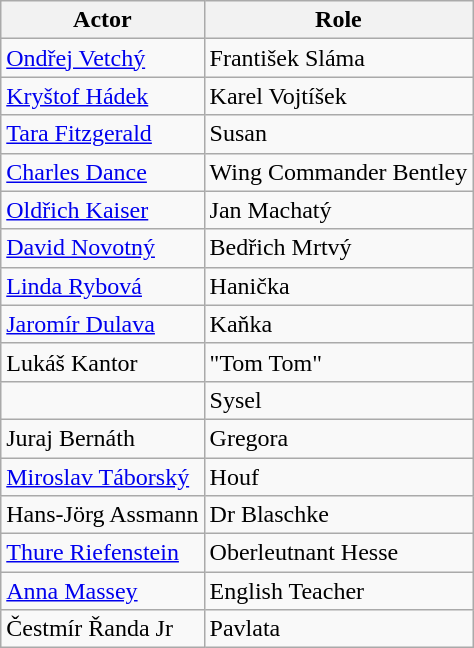<table class="wikitable">
<tr>
<th>Actor</th>
<th>Role</th>
</tr>
<tr>
<td><a href='#'>Ondřej Vetchý</a></td>
<td>František Sláma</td>
</tr>
<tr>
<td><a href='#'>Kryštof Hádek</a></td>
<td>Karel Vojtíšek</td>
</tr>
<tr>
<td><a href='#'>Tara Fitzgerald</a></td>
<td>Susan</td>
</tr>
<tr>
<td><a href='#'>Charles Dance</a></td>
<td>Wing Commander Bentley</td>
</tr>
<tr>
<td><a href='#'>Oldřich Kaiser</a></td>
<td>Jan Machatý</td>
</tr>
<tr>
<td><a href='#'>David Novotný</a></td>
<td>Bedřich Mrtvý</td>
</tr>
<tr>
<td><a href='#'>Linda Rybová</a></td>
<td>Hanička</td>
</tr>
<tr>
<td><a href='#'>Jaromír Dulava</a></td>
<td>Kaňka</td>
</tr>
<tr>
<td>Lukáš Kantor</td>
<td>"Tom Tom"</td>
</tr>
<tr>
<td></td>
<td>Sysel</td>
</tr>
<tr>
<td>Juraj Bernáth</td>
<td>Gregora</td>
</tr>
<tr>
<td><a href='#'>Miroslav Táborský</a></td>
<td>Houf</td>
</tr>
<tr>
<td>Hans-Jörg Assmann</td>
<td>Dr Blaschke</td>
</tr>
<tr>
<td><a href='#'>Thure Riefenstein</a></td>
<td>Oberleutnant Hesse</td>
</tr>
<tr>
<td><a href='#'>Anna Massey</a></td>
<td>English Teacher</td>
</tr>
<tr>
<td>Čestmír Řanda Jr</td>
<td>Pavlata</td>
</tr>
</table>
